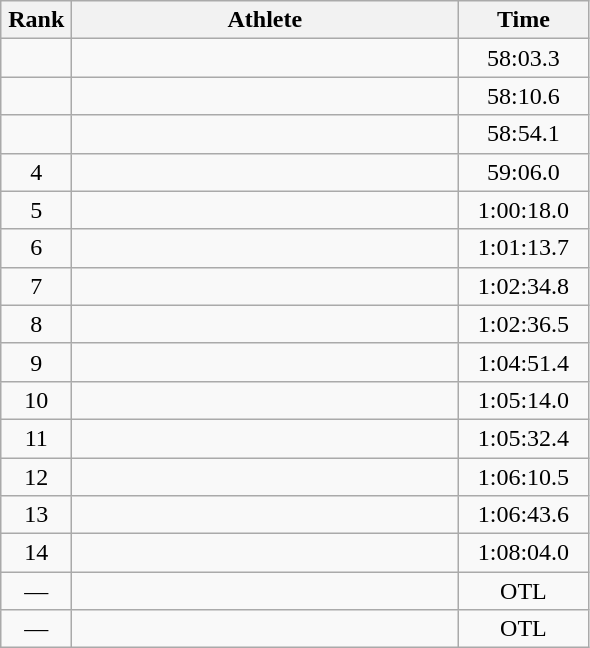<table class=wikitable style="text-align:center">
<tr>
<th width=40>Rank</th>
<th width=250>Athlete</th>
<th width=80>Time</th>
</tr>
<tr>
<td></td>
<td align=left></td>
<td>58:03.3</td>
</tr>
<tr>
<td></td>
<td align=left></td>
<td>58:10.6</td>
</tr>
<tr>
<td></td>
<td align=left></td>
<td>58:54.1</td>
</tr>
<tr>
<td>4</td>
<td align=left></td>
<td>59:06.0</td>
</tr>
<tr>
<td>5</td>
<td align=left></td>
<td>1:00:18.0</td>
</tr>
<tr>
<td>6</td>
<td align=left></td>
<td>1:01:13.7</td>
</tr>
<tr>
<td>7</td>
<td align=left></td>
<td>1:02:34.8</td>
</tr>
<tr>
<td>8</td>
<td align=left></td>
<td>1:02:36.5</td>
</tr>
<tr>
<td>9</td>
<td align=left></td>
<td>1:04:51.4</td>
</tr>
<tr>
<td>10</td>
<td align=left></td>
<td>1:05:14.0</td>
</tr>
<tr>
<td>11</td>
<td align=left></td>
<td>1:05:32.4</td>
</tr>
<tr>
<td>12</td>
<td align=left></td>
<td>1:06:10.5</td>
</tr>
<tr>
<td>13</td>
<td align=left></td>
<td>1:06:43.6</td>
</tr>
<tr>
<td>14</td>
<td align=left></td>
<td>1:08:04.0</td>
</tr>
<tr>
<td>—</td>
<td align=left></td>
<td>OTL</td>
</tr>
<tr>
<td>—</td>
<td align=left></td>
<td>OTL</td>
</tr>
</table>
